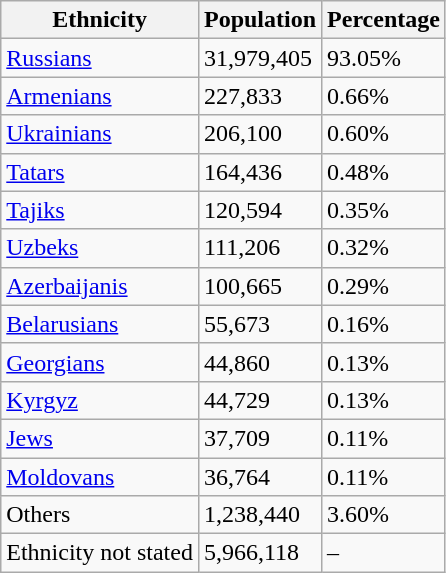<table class="wikitable">
<tr>
<th>Ethnicity</th>
<th>Population</th>
<th>Percentage</th>
</tr>
<tr>
<td><a href='#'>Russians</a></td>
<td>31,979,405</td>
<td>93.05%</td>
</tr>
<tr>
<td><a href='#'>Armenians</a></td>
<td>227,833</td>
<td>0.66%</td>
</tr>
<tr>
<td><a href='#'>Ukrainians</a></td>
<td>206,100</td>
<td>0.60%</td>
</tr>
<tr>
<td><a href='#'>Tatars</a></td>
<td>164,436</td>
<td>0.48%</td>
</tr>
<tr>
<td><a href='#'>Tajiks</a></td>
<td>120,594</td>
<td>0.35%</td>
</tr>
<tr>
<td><a href='#'>Uzbeks</a></td>
<td>111,206</td>
<td>0.32%</td>
</tr>
<tr>
<td><a href='#'>Azerbaijanis</a></td>
<td>100,665</td>
<td>0.29%</td>
</tr>
<tr>
<td><a href='#'>Belarusians</a></td>
<td>55,673</td>
<td>0.16%</td>
</tr>
<tr>
<td><a href='#'>Georgians</a></td>
<td>44,860</td>
<td>0.13%</td>
</tr>
<tr>
<td><a href='#'>Kyrgyz</a></td>
<td>44,729</td>
<td>0.13%</td>
</tr>
<tr>
<td><a href='#'>Jews</a></td>
<td>37,709</td>
<td>0.11%</td>
</tr>
<tr>
<td><a href='#'>Moldovans</a></td>
<td>36,764</td>
<td>0.11%</td>
</tr>
<tr>
<td>Others</td>
<td>1,238,440</td>
<td>3.60%</td>
</tr>
<tr>
<td>Ethnicity not stated</td>
<td>5,966,118</td>
<td>–</td>
</tr>
</table>
